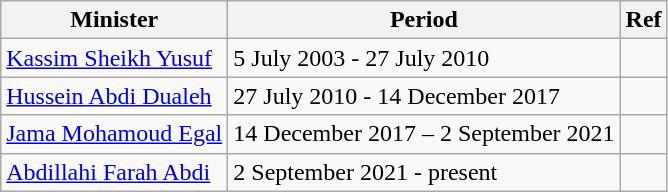<table class="wikitable">
<tr>
<th>Minister</th>
<th>Period</th>
<th>Ref</th>
</tr>
<tr>
<td><a href='#'>Kassim Sheikh Yusuf</a></td>
<td>5 July 2003 - 27 July 2010</td>
<td></td>
</tr>
<tr>
<td><a href='#'>Hussein Abdi Dualeh</a></td>
<td>27 July 2010 - 14 December 2017</td>
<td></td>
</tr>
<tr>
<td><a href='#'>Jama Mohamoud Egal</a></td>
<td>14 December 2017 – 2 September 2021</td>
<td></td>
</tr>
<tr>
<td><a href='#'>Abdillahi Farah Abdi</a></td>
<td>2 September 2021 - present</td>
</tr>
</table>
